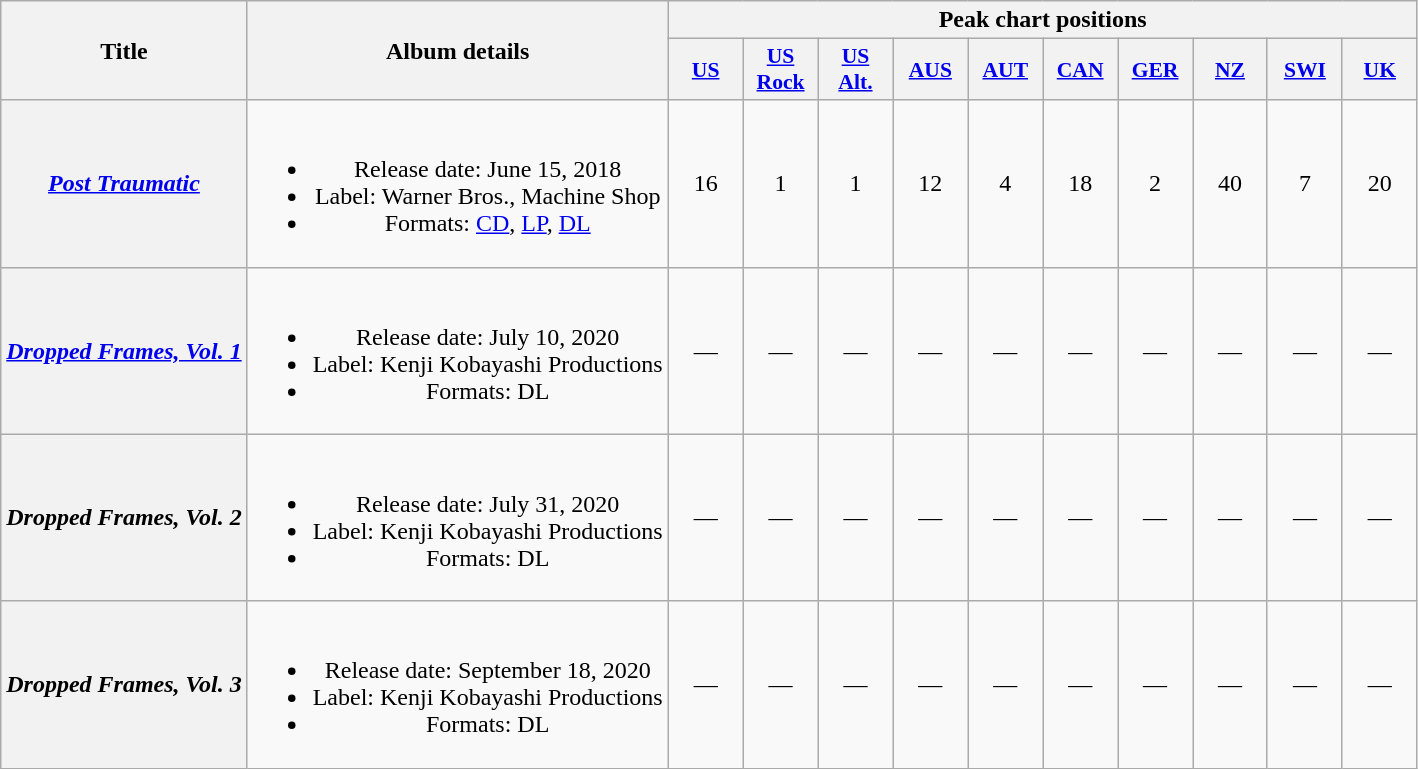<table class="wikitable plainrowheaders" style="text-align:center">
<tr>
<th scope="col" rowspan="2">Title</th>
<th scope="col" rowspan="2">Album details</th>
<th scope="col" colspan="10">Peak chart positions</th>
</tr>
<tr>
<th scope="col" style="width:3em;font-size:90%;"><a href='#'>US</a><br></th>
<th scope="col" style="width:3em;font-size:90%;"><a href='#'>US Rock</a><br></th>
<th scope="col" style="width:3em;font-size:90%;"><a href='#'>US Alt.</a><br></th>
<th scope="col" style="width:3em;font-size:90%;"><a href='#'>AUS</a><br></th>
<th scope="col" style="width:3em;font-size:90%;"><a href='#'>AUT</a><br></th>
<th scope="col" style="width:3em;font-size:90%;"><a href='#'>CAN</a><br></th>
<th scope="col" style="width:3em;font-size:90%;"><a href='#'>GER</a><br></th>
<th scope="col" style="width:3em;font-size:90%;"><a href='#'>NZ</a><br></th>
<th scope="col" style="width:3em;font-size:90%;"><a href='#'>SWI</a><br></th>
<th scope="col" style="width:3em;font-size:90%;"><a href='#'>UK</a><br></th>
</tr>
<tr>
<th scope="row"><em><a href='#'>Post Traumatic</a></em></th>
<td><br><ul><li>Release date: June 15, 2018</li><li>Label: Warner Bros., Machine Shop</li><li>Formats: <a href='#'>CD</a>, <a href='#'>LP</a>, <a href='#'>DL</a></li></ul></td>
<td>16</td>
<td>1</td>
<td>1</td>
<td>12</td>
<td>4</td>
<td>18</td>
<td>2</td>
<td>40</td>
<td>7</td>
<td>20</td>
</tr>
<tr>
<th scope="row"><em><a href='#'>Dropped Frames, Vol. 1</a></em></th>
<td><br><ul><li>Release date: July 10, 2020</li><li>Label: Kenji Kobayashi Productions</li><li>Formats: DL</li></ul></td>
<td>—</td>
<td>—</td>
<td>—</td>
<td>—</td>
<td>—</td>
<td>—</td>
<td>—</td>
<td>—</td>
<td>—</td>
<td>—</td>
</tr>
<tr>
<th scope="row"><em>Dropped Frames, Vol. 2</em></th>
<td><br><ul><li>Release date: July 31, 2020</li><li>Label: Kenji Kobayashi Productions</li><li>Formats: DL</li></ul></td>
<td>—</td>
<td>—</td>
<td>—</td>
<td>—</td>
<td>—</td>
<td>—</td>
<td>—</td>
<td>—</td>
<td>—</td>
<td>—</td>
</tr>
<tr>
<th scope="row"><em>Dropped Frames, Vol. 3</em></th>
<td><br><ul><li>Release date: September 18, 2020</li><li>Label: Kenji Kobayashi Productions</li><li>Formats: DL</li></ul></td>
<td>—</td>
<td>—</td>
<td>—</td>
<td>—</td>
<td>—</td>
<td>—</td>
<td>—</td>
<td>—</td>
<td>—</td>
<td>—</td>
</tr>
</table>
